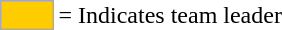<table>
<tr>
<td style="background-color:#FFCC00; border:1px solid #aaaaaa; width:2em;"></td>
<td>= Indicates team leader</td>
</tr>
</table>
